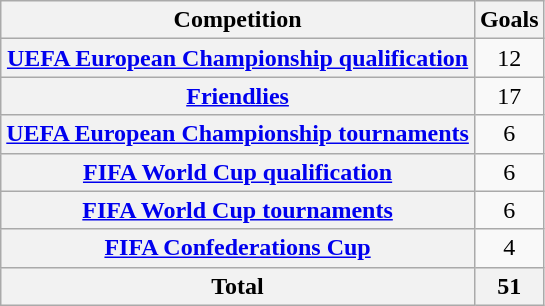<table class="wikitable sortable plainrowheaders" style="text-align: center">
<tr>
<th scope=col>Competition</th>
<th scope=col>Goals</th>
</tr>
<tr>
<th scope=row><a href='#'>UEFA European Championship qualification</a></th>
<td>12</td>
</tr>
<tr>
<th scope=row><a href='#'>Friendlies</a></th>
<td>17</td>
</tr>
<tr>
<th scope=row><a href='#'>UEFA European Championship tournaments</a></th>
<td>6</td>
</tr>
<tr>
<th scope=row><a href='#'>FIFA World Cup qualification</a></th>
<td>6</td>
</tr>
<tr>
<th scope=row><a href='#'>FIFA World Cup tournaments</a></th>
<td>6</td>
</tr>
<tr>
<th scope=row><a href='#'>FIFA Confederations Cup</a></th>
<td>4</td>
</tr>
<tr>
<th>Total</th>
<th>51</th>
</tr>
</table>
